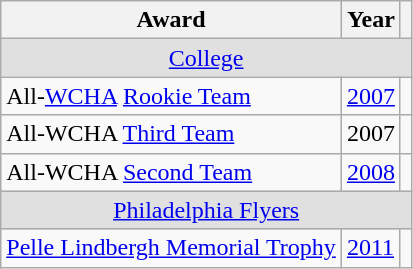<table class="wikitable">
<tr>
<th>Award</th>
<th>Year</th>
<th></th>
</tr>
<tr ALIGN="center" bgcolor="#e0e0e0">
<td colspan="3"><a href='#'>College</a></td>
</tr>
<tr>
<td>All-<a href='#'>WCHA</a> <a href='#'>Rookie Team</a></td>
<td><a href='#'>2007</a></td>
<td></td>
</tr>
<tr>
<td>All-WCHA <a href='#'>Third Team</a></td>
<td>2007</td>
<td></td>
</tr>
<tr>
<td>All-WCHA <a href='#'>Second Team</a></td>
<td><a href='#'>2008</a></td>
<td></td>
</tr>
<tr ALIGN="center" bgcolor="#e0e0e0">
<td colspan="3"><a href='#'>Philadelphia Flyers</a></td>
</tr>
<tr>
<td><a href='#'>Pelle Lindbergh Memorial Trophy</a></td>
<td><a href='#'>2011</a></td>
<td></td>
</tr>
</table>
